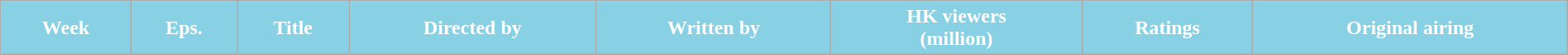<table class="wikitable plainrowheaders" style="width: 100%; margin-right: 0;">
<tr>
<th style="background:#88d0e3; color:#fff;">Week</th>
<th style="background:#88d0e3; color:#fff;">Eps.</th>
<th style="background:#88d0e3; color:#fff;">Title</th>
<th style="background:#88d0e3; color:#fff;">Directed by</th>
<th style="background:#88d0e3; color:#fff;">Written by</th>
<th style="background:#88d0e3; color:#fff;">HK viewers<br>(million)</th>
<th style="background:#88d0e3; color:#fff;">Ratings</th>
<th style="background:#88d0e3; color:#fff;">Original airing</th>
</tr>
<tr>
</tr>
</table>
